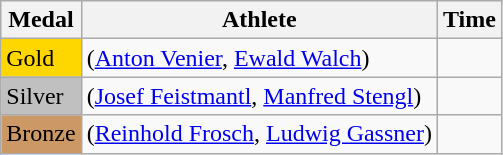<table class="wikitable">
<tr>
<th>Medal</th>
<th>Athlete</th>
<th>Time</th>
</tr>
<tr>
<td bgcolor="gold">Gold</td>
<td> (<a href='#'>Anton Venier</a>, <a href='#'>Ewald Walch</a>)</td>
<td></td>
</tr>
<tr>
<td bgcolor="silver">Silver</td>
<td> (<a href='#'>Josef Feistmantl</a>, <a href='#'>Manfred Stengl</a>)</td>
<td></td>
</tr>
<tr>
<td bgcolor="CC9966">Bronze</td>
<td> (<a href='#'>Reinhold Frosch</a>, <a href='#'>Ludwig Gassner</a>)</td>
<td></td>
</tr>
</table>
